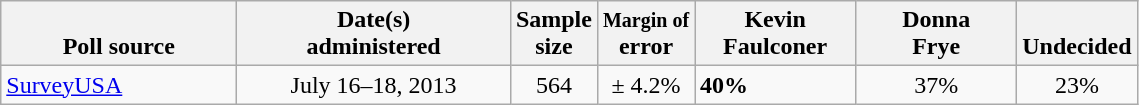<table class="wikitable">
<tr valign= bottom>
<th style="width:150px;">Poll source</th>
<th style="width:175px;">Date(s)<br>administered</th>
<th class=small>Sample<br>size</th>
<th><small>Margin of</small><br>error</th>
<th style="width:100px;">Kevin<br>Faulconer</th>
<th style="width:100px;">Donna<br>Frye</th>
<th>Undecided</th>
</tr>
<tr>
<td><a href='#'>SurveyUSA</a></td>
<td align=center>July 16–18, 2013</td>
<td align=center>564</td>
<td align=center>± 4.2%</td>
<td><strong>40%</strong></td>
<td align=center>37%</td>
<td align=center>23%</td>
</tr>
</table>
